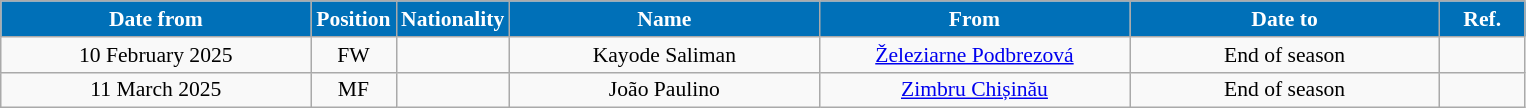<table class="wikitable" style="text-align:center; font-size:90%; ">
<tr>
<th style="background:#0070B8; color:#FFFFFF; width:200px;">Date from</th>
<th style="background:#0070B8; color:#FFFFFF; width:50px;">Position</th>
<th style="background:#0070B8; color:#FFFFFF; width:50px;">Nationality</th>
<th style="background:#0070B8; color:#FFFFFF; width:200px;">Name</th>
<th style="background:#0070B8; color:#FFFFFF; width:200px;">From</th>
<th style="background:#0070B8; color:#FFFFFF; width:200px;">Date to</th>
<th style="background:#0070B8; color:#FFFFFF; width:50px;">Ref.</th>
</tr>
<tr>
<td>10 February 2025</td>
<td>FW</td>
<td></td>
<td>Kayode Saliman</td>
<td><a href='#'>Železiarne Podbrezová</a></td>
<td>End of season</td>
<td></td>
</tr>
<tr>
<td>11 March 2025</td>
<td>MF</td>
<td></td>
<td>João Paulino</td>
<td><a href='#'>Zimbru Chișinău</a></td>
<td>End of season</td>
<td></td>
</tr>
</table>
